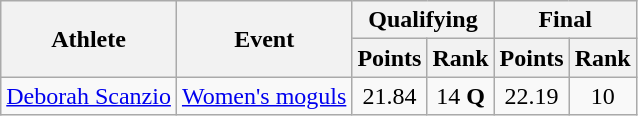<table class="wikitable">
<tr>
<th rowspan="2">Athlete</th>
<th rowspan="2">Event</th>
<th colspan="2">Qualifying</th>
<th colspan="2">Final</th>
</tr>
<tr>
<th>Points</th>
<th>Rank</th>
<th>Points</th>
<th>Rank</th>
</tr>
<tr>
<td><a href='#'>Deborah Scanzio</a></td>
<td><a href='#'>Women's moguls</a></td>
<td align="center">21.84</td>
<td align="center">14 <strong>Q</strong></td>
<td align="center">22.19</td>
<td align="center">10</td>
</tr>
</table>
